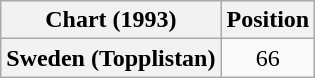<table class="wikitable plainrowheaders" style="text-align:center">
<tr>
<th>Chart (1993)</th>
<th>Position</th>
</tr>
<tr>
<th scope="row">Sweden (Topplistan)</th>
<td>66</td>
</tr>
</table>
